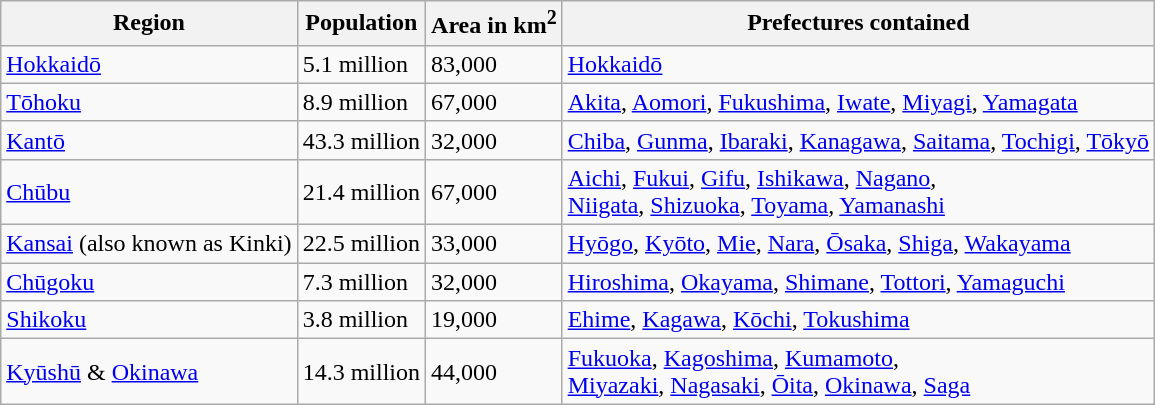<table class="wikitable sortable static-row-numbers static-row-header-text">
<tr>
<th>Region</th>
<th>Population</th>
<th>Area in km<sup>2</sup></th>
<th>Prefectures contained</th>
</tr>
<tr>
<td><a href='#'>Hokkaidō</a></td>
<td>5.1 million</td>
<td>83,000</td>
<td><a href='#'>Hokkaidō</a></td>
</tr>
<tr>
<td><a href='#'>Tōhoku</a></td>
<td>8.9 million</td>
<td>67,000</td>
<td><a href='#'>Akita</a>, <a href='#'>Aomori</a>, <a href='#'>Fukushima</a>, <a href='#'>Iwate</a>, <a href='#'>Miyagi</a>, <a href='#'>Yamagata</a></td>
</tr>
<tr>
<td><a href='#'>Kantō</a></td>
<td>43.3 million</td>
<td>32,000</td>
<td><a href='#'>Chiba</a>, <a href='#'>Gunma</a>, <a href='#'>Ibaraki</a>, <a href='#'>Kanagawa</a>, <a href='#'>Saitama</a>, <a href='#'>Tochigi</a>, <a href='#'>Tōkyō</a></td>
</tr>
<tr>
<td><a href='#'>Chūbu</a></td>
<td>21.4 million</td>
<td>67,000</td>
<td><a href='#'>Aichi</a>, <a href='#'>Fukui</a>, <a href='#'>Gifu</a>, <a href='#'>Ishikawa</a>, <a href='#'>Nagano</a>,<br> <a href='#'>Niigata</a>, <a href='#'>Shizuoka</a>, <a href='#'>Toyama</a>, <a href='#'>Yamanashi</a></td>
</tr>
<tr>
<td><a href='#'>Kansai</a> (also known as Kinki)</td>
<td>22.5 million</td>
<td>33,000</td>
<td><a href='#'>Hyōgo</a>, <a href='#'>Kyōto</a>, <a href='#'>Mie</a>, <a href='#'>Nara</a>, <a href='#'>Ōsaka</a>, <a href='#'>Shiga</a>, <a href='#'>Wakayama</a></td>
</tr>
<tr>
<td><a href='#'>Chūgoku</a></td>
<td>7.3 million</td>
<td>32,000</td>
<td><a href='#'>Hiroshima</a>, <a href='#'>Okayama</a>, <a href='#'>Shimane</a>, <a href='#'>Tottori</a>, <a href='#'>Yamaguchi</a></td>
</tr>
<tr>
<td><a href='#'>Shikoku</a></td>
<td>3.8 million</td>
<td>19,000</td>
<td><a href='#'>Ehime</a>, <a href='#'>Kagawa</a>, <a href='#'>Kōchi</a>, <a href='#'>Tokushima</a></td>
</tr>
<tr>
<td><a href='#'>Kyūshū</a> & <a href='#'>Okinawa</a></td>
<td>14.3 million</td>
<td>44,000</td>
<td><a href='#'>Fukuoka</a>, <a href='#'>Kagoshima</a>, <a href='#'>Kumamoto</a>,<br> <a href='#'>Miyazaki</a>, <a href='#'>Nagasaki</a>, <a href='#'>Ōita</a>, <a href='#'>Okinawa</a>, <a href='#'>Saga</a></td>
</tr>
</table>
